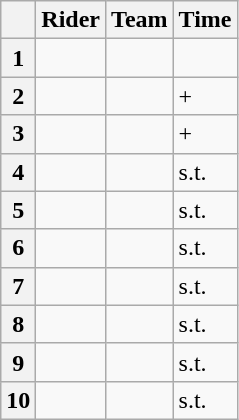<table class="wikitable">
<tr>
<th></th>
<th>Rider</th>
<th>Team</th>
<th>Time</th>
</tr>
<tr>
<th>1</th>
<td></td>
<td></td>
<td></td>
</tr>
<tr>
<th>2</th>
<td></td>
<td></td>
<td>+ </td>
</tr>
<tr>
<th>3</th>
<td></td>
<td></td>
<td>+ </td>
</tr>
<tr>
<th>4</th>
<td></td>
<td></td>
<td>s.t.</td>
</tr>
<tr>
<th>5</th>
<td></td>
<td></td>
<td>s.t.</td>
</tr>
<tr>
<th>6</th>
<td></td>
<td></td>
<td>s.t.</td>
</tr>
<tr>
<th>7</th>
<td></td>
<td></td>
<td>s.t.</td>
</tr>
<tr>
<th>8</th>
<td></td>
<td></td>
<td>s.t.</td>
</tr>
<tr>
<th>9</th>
<td></td>
<td></td>
<td>s.t.</td>
</tr>
<tr>
<th>10</th>
<td></td>
<td></td>
<td>s.t.</td>
</tr>
</table>
